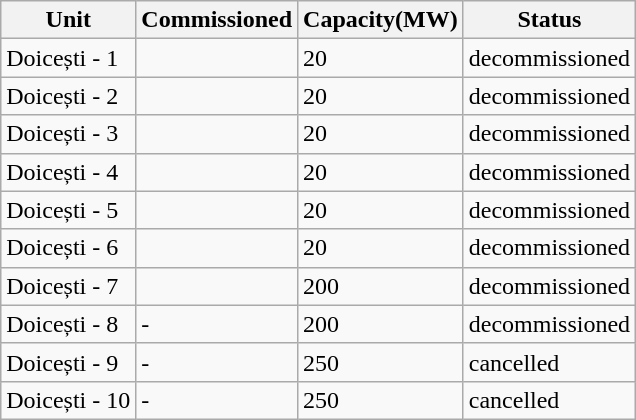<table class="wikitable">
<tr>
<th>Unit</th>
<th>Commissioned</th>
<th>Capacity(MW)</th>
<th>Status</th>
</tr>
<tr>
<td>Doicești - 1</td>
<td></td>
<td>20</td>
<td>decommissioned</td>
</tr>
<tr>
<td>Doicești - 2</td>
<td></td>
<td>20</td>
<td>decommissioned</td>
</tr>
<tr>
<td>Doicești - 3</td>
<td></td>
<td>20</td>
<td>decommissioned</td>
</tr>
<tr>
<td>Doicești - 4</td>
<td></td>
<td>20</td>
<td>decommissioned</td>
</tr>
<tr>
<td>Doicești - 5</td>
<td></td>
<td>20</td>
<td>decommissioned</td>
</tr>
<tr>
<td>Doicești - 6</td>
<td></td>
<td>20</td>
<td>decommissioned</td>
</tr>
<tr>
<td>Doicești - 7</td>
<td></td>
<td>200</td>
<td>decommissioned</td>
</tr>
<tr>
<td>Doicești - 8</td>
<td>-</td>
<td>200</td>
<td>decommissioned</td>
</tr>
<tr>
<td>Doicești - 9</td>
<td>-</td>
<td>250</td>
<td>cancelled</td>
</tr>
<tr>
<td>Doicești - 10</td>
<td>-</td>
<td>250</td>
<td>cancelled</td>
</tr>
</table>
